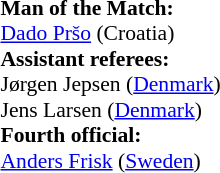<table style="width:100%; font-size:90%;">
<tr>
<td><br><strong>Man of the Match:</strong>
<br><a href='#'>Dado Pršo</a> (Croatia)<br><strong>Assistant referees:</strong>
<br>Jørgen Jepsen (<a href='#'>Denmark</a>)
<br>Jens Larsen (<a href='#'>Denmark</a>)
<br><strong>Fourth official:</strong>
<br><a href='#'>Anders Frisk</a> (<a href='#'>Sweden</a>)</td>
</tr>
</table>
